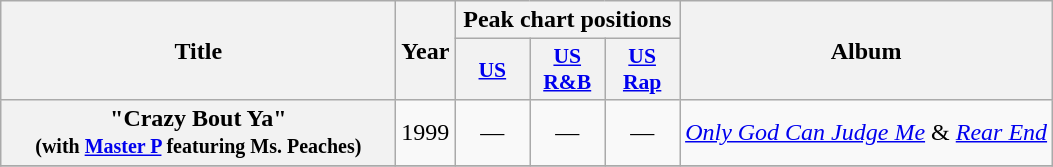<table class="wikitable plainrowheaders" style="text-align:center;">
<tr>
<th scope="col" rowspan="2" style="width:16em;">Title</th>
<th scope="col" rowspan="2">Year</th>
<th scope="col" colspan="3">Peak chart positions</th>
<th scope="col" rowspan="2">Album</th>
</tr>
<tr>
<th style="width:3em; font-size:90%"><a href='#'>US</a></th>
<th style="width:3em; font-size:90%"><a href='#'>US<br>R&B</a></th>
<th style="width:3em; font-size:90%"><a href='#'>US<br>Rap</a></th>
</tr>
<tr>
<th scope="row">"Crazy Bout Ya"<br><small>(with <a href='#'>Master P</a> featuring Ms. Peaches)</small></th>
<td>1999</td>
<td>—</td>
<td>—</td>
<td>—</td>
<td><em><a href='#'>Only God Can Judge Me</a></em> & <em><a href='#'>Rear End</a></em></td>
</tr>
<tr>
</tr>
</table>
